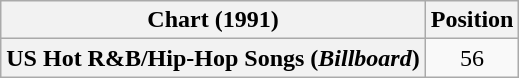<table class="wikitable plainrowheaders" style="text-align:center">
<tr>
<th scope="col">Chart (1991)</th>
<th scope="col">Position</th>
</tr>
<tr>
<th scope="row">US Hot R&B/Hip-Hop Songs (<em>Billboard</em>)</th>
<td>56</td>
</tr>
</table>
